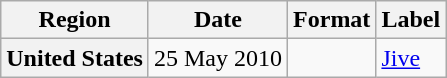<table class="wikitable plainrowheaders">
<tr>
<th scope="col">Region</th>
<th scope="col">Date</th>
<th scope="col">Format</th>
<th scope="col">Label</th>
</tr>
<tr>
<th scope="row">United States</th>
<td>25 May 2010</td>
<td></td>
<td><a href='#'>Jive</a></td>
</tr>
</table>
